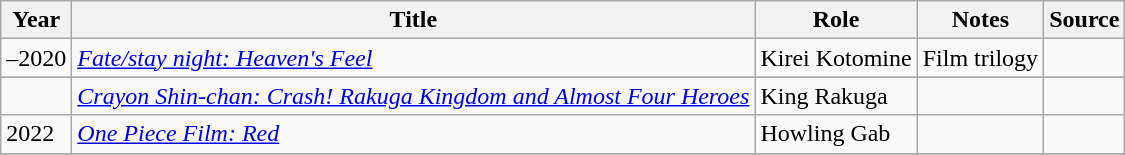<table class="wikitable sortable plainrowheaders">
<tr>
<th>Year</th>
<th>Title</th>
<th>Role</th>
<th class="unsortable">Notes</th>
<th class="unsortable">Source</th>
</tr>
<tr>
<td>–2020</td>
<td><em><a href='#'>Fate/stay night: Heaven's Feel</a></em></td>
<td>Kirei Kotomine</td>
<td>Film trilogy</td>
<td></td>
</tr>
<tr>
</tr>
<tr>
<td></td>
<td><em><a href='#'>Crayon Shin-chan: Crash! Rakuga Kingdom and Almost Four Heroes</a></em></td>
<td>King Rakuga</td>
<td></td>
<td></td>
</tr>
<tr>
<td>2022</td>
<td><em><a href='#'>One Piece Film: Red</a></em></td>
<td>Howling Gab</td>
<td></td>
<td></td>
</tr>
<tr>
</tr>
</table>
